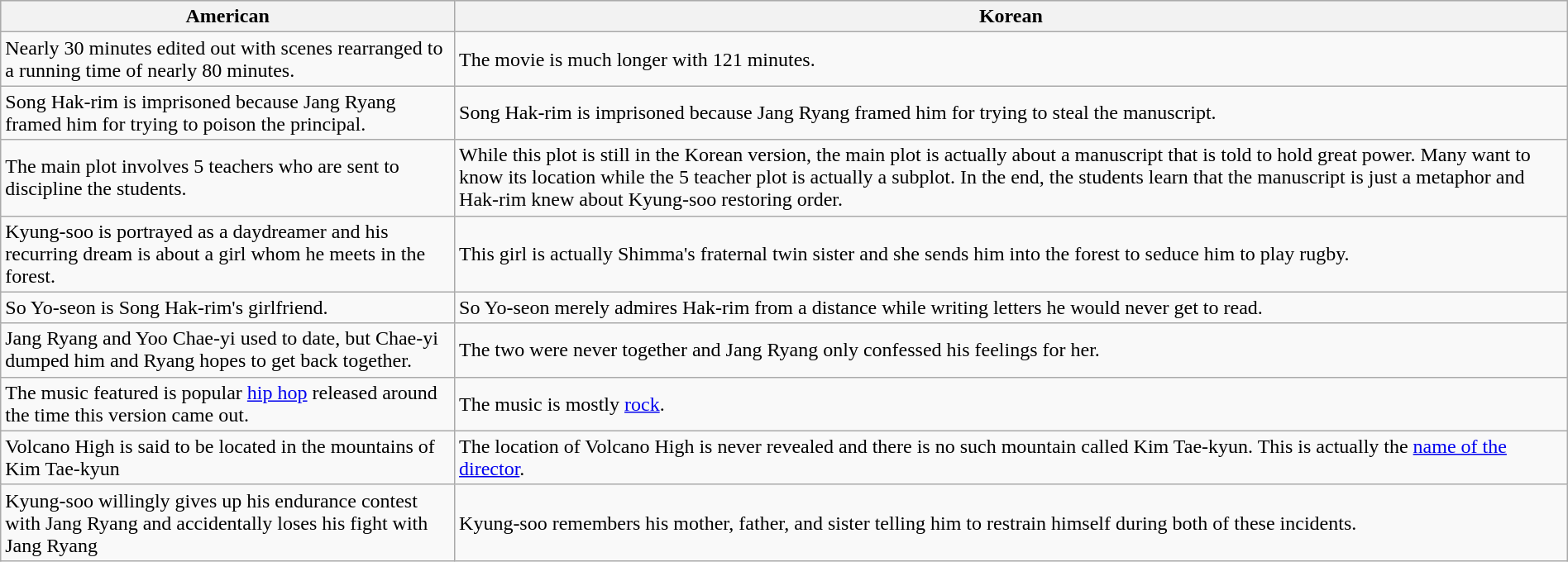<table class="wikitable" width="100%">
<tr bgcolor="#CCCCCC">
<th>American</th>
<th>Korean</th>
</tr>
<tr>
<td>Nearly 30 minutes edited out with scenes rearranged to a running time of nearly 80 minutes.</td>
<td>The movie is much longer with 121 minutes.</td>
</tr>
<tr>
<td>Song Hak-rim is imprisoned because Jang Ryang framed him for trying to poison the principal.</td>
<td>Song Hak-rim is imprisoned because Jang Ryang framed him for trying to steal the manuscript.</td>
</tr>
<tr>
<td>The main plot involves 5 teachers who are sent to discipline the students.</td>
<td>While this plot is still in the Korean version, the main plot is actually about a manuscript that is told to hold great power. Many want to know its location while the 5 teacher plot is actually a subplot. In the end, the students learn that the manuscript is just a metaphor and Hak-rim knew about Kyung-soo restoring order.</td>
</tr>
<tr>
<td>Kyung-soo is portrayed as a daydreamer and his recurring dream is about a girl whom he meets in the forest.</td>
<td>This girl is actually Shimma's fraternal twin sister and she sends him into the forest to seduce him to play rugby.</td>
</tr>
<tr>
<td>So Yo-seon is Song Hak-rim's girlfriend.</td>
<td>So Yo-seon merely admires Hak-rim from a distance while writing letters he would never get to read.</td>
</tr>
<tr>
<td>Jang Ryang and Yoo Chae-yi used to date, but Chae-yi dumped him and Ryang hopes to get back together.</td>
<td>The two were never together and Jang Ryang only confessed his feelings for her.</td>
</tr>
<tr>
<td>The music featured is popular <a href='#'>hip hop</a> released around the time this version came out.</td>
<td>The music is mostly <a href='#'>rock</a>.</td>
</tr>
<tr>
<td>Volcano High is said to be located in the mountains of Kim Tae-kyun</td>
<td>The location of Volcano High is never revealed and there is no such mountain called Kim Tae-kyun. This is actually the <a href='#'>name of the director</a>.</td>
</tr>
<tr>
<td>Kyung-soo willingly gives up his endurance contest with Jang Ryang and accidentally loses his fight with Jang Ryang</td>
<td>Kyung-soo remembers his mother, father, and sister telling him to restrain himself during both of these incidents.</td>
</tr>
</table>
